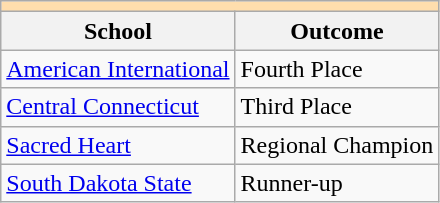<table class="wikitable" style="float:left; margin-right:1em;">
<tr>
<th colspan="3" style="background:#ffdead;"></th>
</tr>
<tr>
<th>School</th>
<th>Outcome</th>
</tr>
<tr>
<td><a href='#'>American International</a></td>
<td>Fourth Place</td>
</tr>
<tr>
<td><a href='#'>Central Connecticut</a></td>
<td>Third Place</td>
</tr>
<tr>
<td><a href='#'>Sacred Heart</a></td>
<td>Regional Champion</td>
</tr>
<tr>
<td><a href='#'>South Dakota State</a></td>
<td>Runner-up</td>
</tr>
</table>
